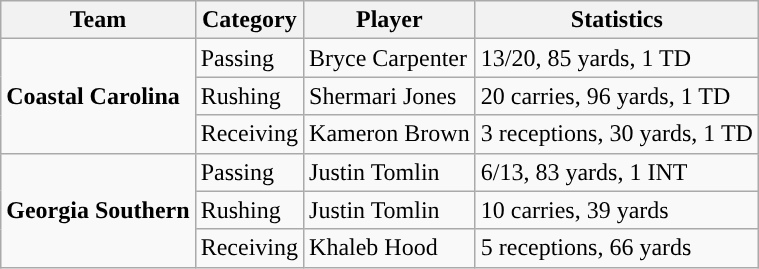<table class="wikitable" style="float: left;">
<tr>
<th>Team</th>
<th>Category</th>
<th>Player</th>
<th>Statistics</th>
</tr>
<tr>
<td rowspan=3><strong>Coastal Carolina</strong></td>
<td>Passing</td>
<td>Bryce Carpenter</td>
<td>13/20, 85 yards, 1 TD</td>
</tr>
<tr>
<td>Rushing</td>
<td>Shermari Jones</td>
<td>20 carries, 96 yards, 1 TD</td>
</tr>
<tr>
<td>Receiving</td>
<td>Kameron Brown</td>
<td>3 receptions, 30 yards, 1 TD</td>
</tr>
<tr>
<td rowspan=3><strong>Georgia Southern</strong></td>
<td>Passing</td>
<td>Justin Tomlin</td>
<td>6/13, 83 yards, 1 INT</td>
</tr>
<tr>
<td>Rushing</td>
<td>Justin Tomlin</td>
<td>10 carries, 39 yards</td>
</tr>
<tr>
<td>Receiving</td>
<td>Khaleb Hood</td>
<td>5 receptions, 66 yards</td>
</tr>
</table>
